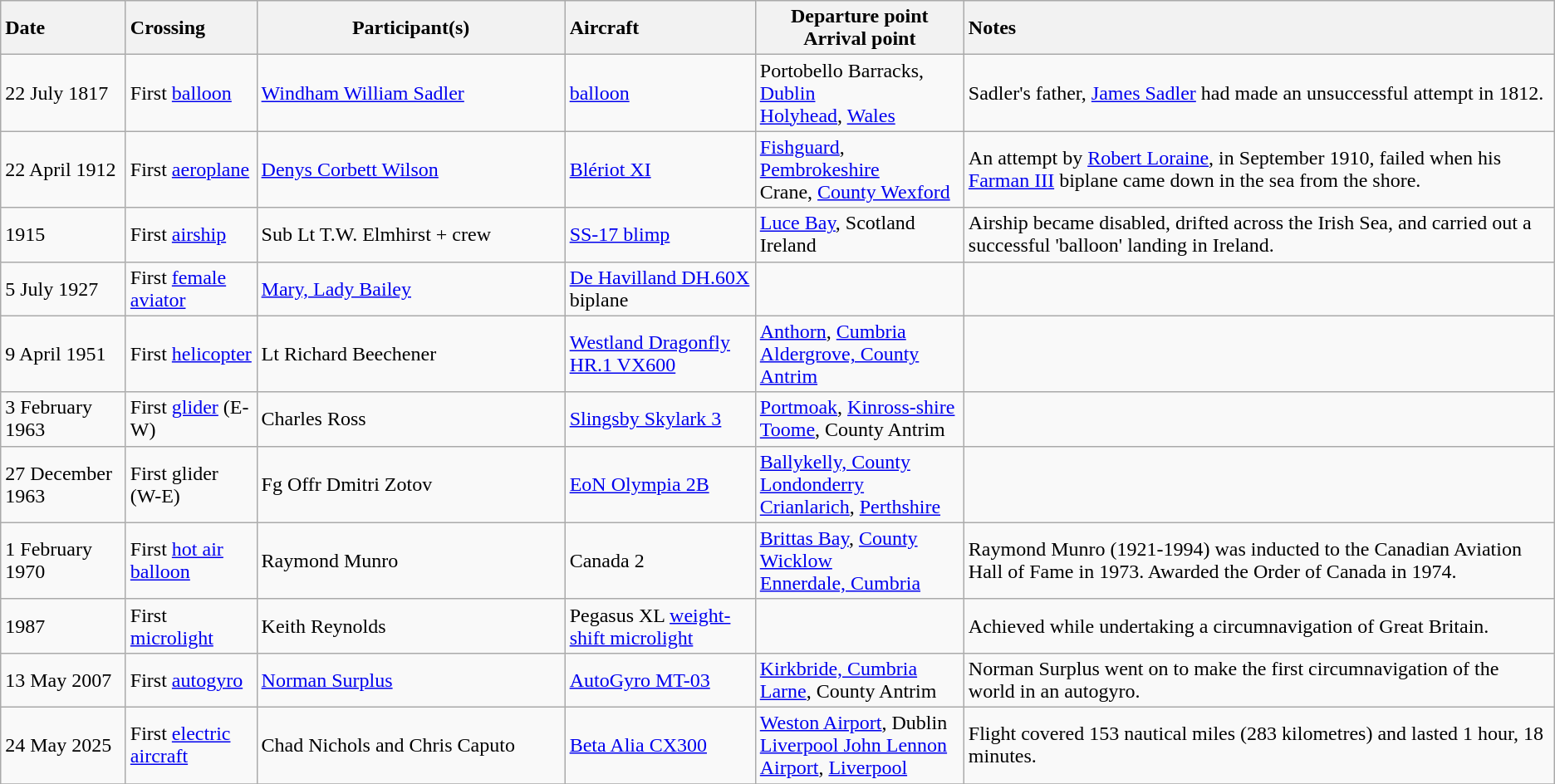<table class="wikitable sortable">
<tr>
<th style="text-align:left">Date</th>
<th style="text-align:left">Crossing</th>
<th style="width:240px;">Participant(s)</th>
<th style="text-align:left">Aircraft</th>
<th style="width:160px;">Departure point <br>Arrival point</th>
<th style="text-align:left">Notes</th>
</tr>
<tr>
<td>22 July 1817</td>
<td>First <a href='#'>balloon</a></td>
<td><a href='#'>Windham William Sadler</a></td>
<td><a href='#'>balloon</a></td>
<td>Portobello Barracks, <a href='#'>Dublin</a><br><a href='#'>Holyhead</a>, <a href='#'>Wales</a></td>
<td>Sadler's father, <a href='#'>James Sadler</a> had made an unsuccessful attempt in 1812.</td>
</tr>
<tr>
<td>22 April 1912</td>
<td>First <a href='#'>aeroplane</a></td>
<td><a href='#'>Denys Corbett Wilson</a></td>
<td><a href='#'>Blériot XI</a></td>
<td><a href='#'>Fishguard</a>, <a href='#'>Pembrokeshire</a><br>Crane, <a href='#'>County Wexford</a></td>
<td>An attempt by <a href='#'>Robert Loraine</a>, in September 1910, failed when his <a href='#'>Farman III</a> biplane came down in the sea  from the shore.</td>
</tr>
<tr>
<td>1915</td>
<td>First <a href='#'>airship</a></td>
<td>Sub Lt T.W. Elmhirst + crew</td>
<td><a href='#'>SS-17 blimp</a></td>
<td><a href='#'>Luce Bay</a>, Scotland<br>Ireland</td>
<td>Airship became disabled, drifted across the Irish Sea, and carried out a successful 'balloon' landing in Ireland.</td>
</tr>
<tr>
<td>5 July 1927</td>
<td>First <a href='#'>female aviator</a></td>
<td><a href='#'>Mary, Lady Bailey</a></td>
<td><a href='#'>De Havilland DH.60X</a> biplane</td>
<td></td>
</tr>
<tr>
<td>9 April 1951</td>
<td>First <a href='#'>helicopter</a></td>
<td>Lt Richard Beechener</td>
<td><a href='#'>Westland Dragonfly HR.1 VX600</a></td>
<td><a href='#'>Anthorn</a>, <a href='#'>Cumbria</a><br><a href='#'>Aldergrove, County Antrim</a></td>
<td></td>
</tr>
<tr>
<td>3 February 1963</td>
<td>First <a href='#'>glider</a> (E-W)</td>
<td>Charles Ross</td>
<td><a href='#'>Slingsby Skylark 3</a></td>
<td><a href='#'>Portmoak</a>, <a href='#'>Kinross-shire</a><br><a href='#'>Toome</a>, County Antrim</td>
<td></td>
</tr>
<tr>
<td>27 December 1963</td>
<td>First glider (W-E)</td>
<td>Fg Offr Dmitri Zotov</td>
<td><a href='#'>EoN Olympia 2B</a></td>
<td><a href='#'>Ballykelly, County Londonderry</a><br><a href='#'>Crianlarich</a>, <a href='#'>Perthshire</a></td>
<td></td>
</tr>
<tr>
<td>1 February 1970</td>
<td>First <a href='#'>hot air balloon</a></td>
<td>Raymond Munro</td>
<td>Canada 2</td>
<td><a href='#'>Brittas Bay</a>, <a href='#'>County Wicklow</a><br><a href='#'>Ennerdale, Cumbria</a></td>
<td>Raymond Munro (1921-1994) was inducted to the Canadian Aviation Hall of Fame in 1973. Awarded the Order of Canada in 1974.</td>
</tr>
<tr>
<td>1987</td>
<td>First <a href='#'>microlight</a></td>
<td>Keith Reynolds</td>
<td>Pegasus XL <a href='#'>weight-shift microlight</a></td>
<td></td>
<td>Achieved while undertaking a circumnavigation of Great Britain.</td>
</tr>
<tr>
<td>13 May 2007</td>
<td>First <a href='#'>autogyro</a></td>
<td><a href='#'>Norman Surplus</a></td>
<td><a href='#'>AutoGyro MT-03</a></td>
<td><a href='#'>Kirkbride, Cumbria</a><br><a href='#'>Larne</a>, County Antrim</td>
<td>Norman Surplus went on to make the first circumnavigation of the world in an autogyro.</td>
</tr>
<tr>
<td>24 May 2025</td>
<td>First <a href='#'>electric aircraft</a></td>
<td>Chad Nichols and Chris Caputo</td>
<td><a href='#'>Beta Alia CX300</a></td>
<td><a href='#'>Weston Airport</a>, Dublin<br><a href='#'>Liverpool John Lennon Airport</a>, <a href='#'>Liverpool</a></td>
<td>Flight covered 153 nautical miles (283 kilometres) and lasted 1 hour, 18 minutes.</td>
</tr>
<tr>
</tr>
</table>
